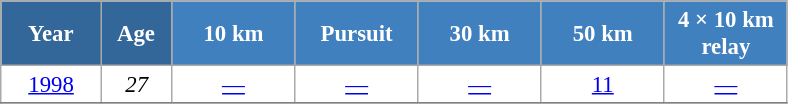<table class="wikitable" style="font-size:95%; text-align:center; border:grey solid 1px; border-collapse:collapse; background:#ffffff;">
<tr>
<th style="background-color:#369; color:white; width:60px;"> Year </th>
<th style="background-color:#369; color:white; width:40px;"> Age </th>
<th style="background-color:#4180be; color:white; width:75px;"> 10 km </th>
<th style="background-color:#4180be; color:white; width:75px;"> Pursuit </th>
<th style="background-color:#4180be; color:white; width:75px;"> 30 km </th>
<th style="background-color:#4180be; color:white; width:75px;"> 50 km </th>
<th style="background-color:#4180be; color:white; width:75px;"> 4 × 10 km <br> relay </th>
</tr>
<tr>
<td><a href='#'>1998</a></td>
<td><em>27</em></td>
<td><a href='#'>—</a></td>
<td><a href='#'>—</a></td>
<td><a href='#'>—</a></td>
<td><a href='#'>11</a></td>
<td><a href='#'>—</a></td>
</tr>
<tr>
</tr>
</table>
